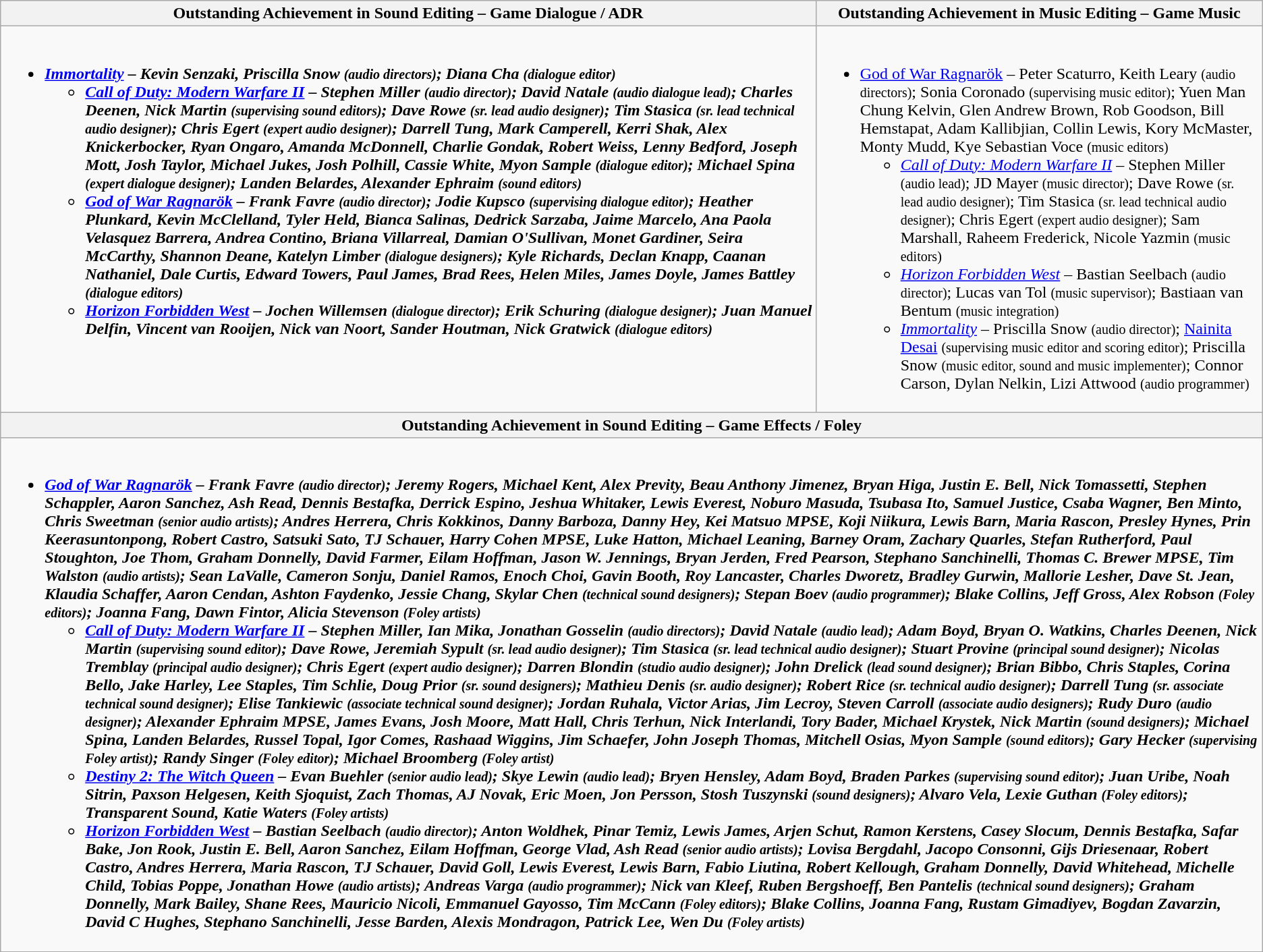<table class=wikitable style="width=100%">
<tr>
<th style="width=50%">Outstanding Achievement in Sound Editing – Game Dialogue / ADR</th>
<th style="width=50%">Outstanding Achievement in Music Editing – Game Music</th>
</tr>
<tr>
<td valign="top"><br><ul><li><strong><em><a href='#'>Immortality</a><em> – Kevin Senzaki, Priscilla Snow <small>(audio directors)</small>; Diana Cha <small>(dialogue editor)</small><strong><ul><li></em><a href='#'>Call of Duty: Modern Warfare II</a><em> – Stephen Miller <small>(audio director)</small>; David Natale <small>(audio dialogue lead)</small>; Charles Deenen, Nick Martin <small>(supervising sound editors)</small>; Dave Rowe <small>(sr. lead audio designer)</small>; Tim Stasica <small>(sr. lead technical audio designer)</small>; Chris Egert <small>(expert audio designer)</small>; Darrell Tung, Mark Camperell, Kerri Shak, Alex Knickerbocker, Ryan Ongaro, Amanda McDonnell, Charlie Gondak, Robert Weiss, Lenny Bedford, Joseph Mott, Josh Taylor, Michael Jukes, Josh Polhill, Cassie White, Myon Sample <small>(dialogue editor)</small>; Michael Spina <small>(expert dialogue designer)</small>; Landen Belardes, Alexander Ephraim <small>(sound editors)</small></li><li></em><a href='#'>God of War Ragnarök</a><em> – Frank Favre <small>(audio director)</small>; Jodie Kupsco <small>(supervising dialogue editor)</small>; Heather Plunkard, Kevin McClelland, Tyler Held, Bianca Salinas, Dedrick Sarzaba, Jaime Marcelo, Ana Paola Velasquez Barrera, Andrea Contino, Briana Villarreal, Damian O'Sullivan, Monet Gardiner, Seira McCarthy, Shannon Deane, Katelyn Limber <small>(dialogue designers)</small>; Kyle Richards, Declan Knapp, Caanan Nathaniel, Dale Curtis, Edward Towers, Paul James, Brad Rees, Helen Miles, James Doyle, James Battley <small>(dialogue editors)</small></li><li></em><a href='#'>Horizon Forbidden West</a><em> – Jochen Willemsen <small>(dialogue director)</small>; Erik Schuring <small>(dialogue designer)</small>; Juan Manuel Delfin, Vincent van Rooijen, Nick van Noort, Sander Houtman, Nick Gratwick <small>(dialogue editors)</small></li></ul></li></ul></td>
<td valign="top"><br><ul><li></em></strong><a href='#'>God of War Ragnarök</a></em> – Peter Scaturro, Keith Leary <small>(audio directors)</small>; Sonia Coronado <small>(supervising music editor)</small>; Yuen Man Chung Kelvin, Glen Andrew Brown, Rob Goodson, Bill Hemstapat, Adam Kallibjian, Collin Lewis, Kory McMaster, Monty Mudd, Kye Sebastian Voce <small>(music editors)</small></strong><ul><li><em><a href='#'>Call of Duty: Modern Warfare II</a></em> – Stephen Miller <small>(audio lead)</small>; JD Mayer <small>(music director)</small>; Dave Rowe <small>(sr. lead audio designer)</small>; Tim Stasica <small>(sr. lead technical audio designer)</small>; Chris Egert <small>(expert audio designer)</small>; Sam Marshall, Raheem Frederick, Nicole Yazmin <small>(music editors)</small></li><li><em><a href='#'>Horizon Forbidden West</a></em> – Bastian Seelbach <small>(audio director)</small>; Lucas van Tol <small>(music supervisor)</small>; Bastiaan van Bentum <small>(music integration)</small></li><li><em><a href='#'>Immortality</a></em> – Priscilla Snow <small>(audio director)</small>; <a href='#'>Nainita Desai</a> <small>(supervising music editor and scoring editor)</small>; Priscilla Snow <small>(music editor, sound and music implementer)</small>; Connor Carson, Dylan Nelkin, Lizi Attwood <small>(audio programmer)</small></li></ul></li></ul></td>
</tr>
<tr>
<th colspan="2" style="width=50%">Outstanding Achievement in Sound Editing – Game Effects / Foley</th>
</tr>
<tr>
<td colspan="2" valign="top"><br><ul><li><strong><em><a href='#'>God of War Ragnarök</a><em> – Frank Favre <small>(audio director)</small>; Jeremy Rogers, Michael Kent, Alex Previty, Beau Anthony Jimenez, Bryan Higa, Justin E. Bell, Nick Tomassetti, Stephen Schappler, Aaron Sanchez, Ash Read, Dennis Bestafka, Derrick Espino, Jeshua Whitaker, Lewis Everest, Noburo Masuda, Tsubasa Ito, Samuel Justice, Csaba Wagner, Ben Minto, Chris Sweetman <small>(senior audio artists)</small>; Andres Herrera, Chris Kokkinos, Danny Barboza, Danny Hey, Kei Matsuo MPSE, Koji Niikura, Lewis Barn, Maria Rascon, Presley Hynes, Prin Keerasuntonpong, Robert Castro, Satsuki Sato, TJ Schauer, Harry Cohen MPSE, Luke Hatton, Michael Leaning, Barney Oram, Zachary Quarles, Stefan Rutherford, Paul Stoughton, Joe Thom, Graham Donnelly, David Farmer, Eilam Hoffman, Jason W. Jennings, Bryan Jerden, Fred Pearson, Stephano Sanchinelli, Thomas C. Brewer MPSE, Tim Walston <small>(audio artists)</small>; Sean LaValle, Cameron Sonju, Daniel Ramos, Enoch Choi, Gavin Booth, Roy Lancaster, Charles Dworetz, Bradley Gurwin, Mallorie Lesher, Dave St. Jean, Klaudia Schaffer, Aaron Cendan, Ashton Faydenko, Jessie Chang, Skylar Chen <small>(technical sound designers)</small>; Stepan Boev <small>(audio programmer)</small>; Blake Collins, Jeff Gross, Alex Robson <small>(Foley editors)</small>; Joanna Fang, Dawn Fintor, Alicia Stevenson <small>(Foley artists)</small><strong><ul><li></em><a href='#'>Call of Duty: Modern Warfare II</a><em> – Stephen Miller, Ian Mika, Jonathan Gosselin <small>(audio directors)</small>; David Natale <small>(audio lead)</small>; Adam Boyd, Bryan O. Watkins, Charles Deenen, Nick Martin <small>(supervising sound editor)</small>; Dave Rowe, Jeremiah Sypult <small>(sr. lead audio designer)</small>; Tim Stasica <small>(sr. lead technical audio designer)</small>; Stuart Provine <small>(principal sound designer)</small>; Nicolas Tremblay <small>(principal audio designer)</small>; Chris Egert <small>(expert audio designer)</small>; Darren Blondin <small>(studio audio designer)</small>; John Drelick <small>(lead sound designer)</small>; Brian Bibbo, Chris Staples, Corina Bello, Jake Harley, Lee Staples, Tim Schlie, Doug Prior <small>(sr. sound designers)</small>; Mathieu Denis <small>(sr. audio designer)</small>; Robert Rice <small>(sr. technical audio designer)</small>; Darrell Tung <small>(sr. associate technical sound designer)</small>; Elise Tankiewic <small>(associate technical sound designer)</small>; Jordan Ruhala, Victor Arias, Jim Lecroy, Steven Carroll <small>(associate audio designers)</small>; Rudy Duro <small>(audio designer)</small>; Alexander Ephraim MPSE, James Evans, Josh Moore, Matt Hall, Chris Terhun, Nick Interlandi, Tory Bader, Michael Krystek, Nick Martin <small>(sound designers)</small>; Michael Spina, Landen Belardes, Russel Topal, Igor Comes, Rashaad Wiggins, Jim Schaefer, John Joseph Thomas, Mitchell Osias, Myon Sample <small>(sound editors)</small>; Gary Hecker <small>(supervising Foley artist)</small>; Randy Singer <small>(Foley editor)</small>; Michael Broomberg <small>(Foley artist)</small></li><li></em><a href='#'>Destiny 2: The Witch Queen</a><em> – Evan Buehler <small>(senior audio lead)</small>; Skye Lewin <small>(audio lead)</small>; Bryen Hensley, Adam Boyd, Braden Parkes <small>(supervising sound editor)</small>; Juan Uribe, Noah Sitrin, Paxson Helgesen, Keith Sjoquist, Zach Thomas, AJ Novak, Eric Moen, Jon Persson, Stosh Tuszynski <small>(sound designers)</small>; Alvaro Vela, Lexie Guthan <small>(Foley editors)</small>; Transparent Sound, Katie Waters <small>(Foley artists)</small></li><li></em><a href='#'>Horizon Forbidden West</a><em> – Bastian Seelbach <small>(audio director)</small>; Anton Woldhek, Pinar Temiz, Lewis James, Arjen Schut, Ramon Kerstens, Casey Slocum, Dennis Bestafka, Safar Bake, Jon Rook, Justin E. Bell, Aaron Sanchez, Eilam Hoffman, George Vlad, Ash Read <small>(senior audio artists)</small>; Lovisa Bergdahl, Jacopo Consonni, Gijs Driesenaar, Robert Castro, Andres Herrera, Maria Rascon, TJ Schauer, David Goll, Lewis Everest, Lewis Barn, Fabio Liutina, Robert Kellough, Graham Donnelly, David Whitehead, Michelle Child, Tobias Poppe, Jonathan Howe <small>(audio artists)</small>; Andreas Varga <small>(audio programmer)</small>; Nick van Kleef, Ruben Bergshoeff, Ben Pantelis <small>(technical sound designers)</small>; Graham Donnelly, Mark Bailey, Shane Rees, Mauricio Nicoli, Emmanuel Gayosso, Tim McCann <small>(Foley editors)</small>; Blake Collins, Joanna Fang, Rustam Gimadiyev, Bogdan Zavarzin, David C Hughes, Stephano Sanchinelli, Jesse Barden, Alexis Mondragon, Patrick Lee, Wen Du <small>(Foley artists)</small></li></ul></li></ul></td>
</tr>
</table>
